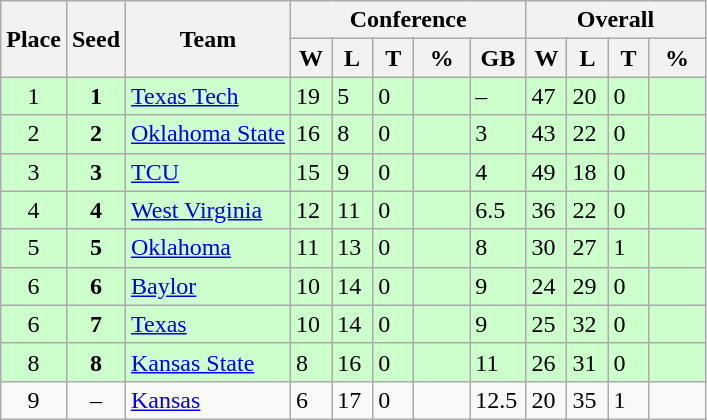<table class="wikitable">
<tr>
<th rowspan ="2">Place</th>
<th rowspan ="2">Seed</th>
<th rowspan ="2">Team</th>
<th colspan = "5">Conference</th>
<th colspan = "4">Overall</th>
</tr>
<tr>
<th scope="col" style="width: 20px;">W</th>
<th scope="col" style="width: 20px;">L</th>
<th scope="col" style="width: 20px;">T</th>
<th scope="col" style="width: 30px;">%</th>
<th scope="col" style="width: 30px;">GB</th>
<th scope="col" style="width: 20px;">W</th>
<th scope="col" style="width: 20px;">L</th>
<th scope="col" style="width: 20px;">T</th>
<th scope="col" style="width: 30px;">%</th>
</tr>
<tr bgcolor=#ccffcc>
<td style="text-align:center;">1</td>
<td style="text-align:center;"><strong>1</strong></td>
<td><a href='#'>Texas Tech</a></td>
<td>19</td>
<td>5</td>
<td>0</td>
<td></td>
<td>–</td>
<td>47</td>
<td>20</td>
<td>0</td>
<td></td>
</tr>
<tr bgcolor=#ccffcc>
<td style="text-align:center;">2</td>
<td style="text-align:center;"><strong>2</strong></td>
<td><a href='#'>Oklahoma State</a></td>
<td>16</td>
<td>8</td>
<td>0</td>
<td></td>
<td>3</td>
<td>43</td>
<td>22</td>
<td>0</td>
<td></td>
</tr>
<tr bgcolor=#ccffcc>
<td style="text-align:center;">3</td>
<td style="text-align:center;"><strong>3</strong></td>
<td><a href='#'>TCU</a></td>
<td>15</td>
<td>9</td>
<td>0</td>
<td></td>
<td>4</td>
<td>49</td>
<td>18</td>
<td>0</td>
<td></td>
</tr>
<tr bgcolor=#ccffcc>
<td style="text-align:center;">4</td>
<td style="text-align:center;"><strong>4</strong></td>
<td><a href='#'>West Virginia</a></td>
<td>12</td>
<td>11</td>
<td>0</td>
<td></td>
<td>6.5</td>
<td>36</td>
<td>22</td>
<td>0</td>
<td></td>
</tr>
<tr bgcolor=#ccffcc>
<td style="text-align:center;">5</td>
<td style="text-align:center;"><strong>5</strong></td>
<td><a href='#'>Oklahoma</a></td>
<td>11</td>
<td>13</td>
<td>0</td>
<td></td>
<td>8</td>
<td>30</td>
<td>27</td>
<td>1</td>
<td></td>
</tr>
<tr bgcolor=#ccffcc>
<td style="text-align:center;">6</td>
<td style="text-align:center;"><strong>6</strong></td>
<td><a href='#'>Baylor</a></td>
<td>10</td>
<td>14</td>
<td>0</td>
<td></td>
<td>9</td>
<td>24</td>
<td>29</td>
<td>0</td>
<td></td>
</tr>
<tr bgcolor=#ccffcc>
<td style="text-align:center;">6</td>
<td style="text-align:center;"><strong>7</strong></td>
<td><a href='#'>Texas</a></td>
<td>10</td>
<td>14</td>
<td>0</td>
<td></td>
<td>9</td>
<td>25</td>
<td>32</td>
<td>0</td>
<td></td>
</tr>
<tr bgcolor=#ccffcc>
<td style="text-align:center;">8</td>
<td style="text-align:center;"><strong>8</strong></td>
<td><a href='#'>Kansas State</a></td>
<td>8</td>
<td>16</td>
<td>0</td>
<td></td>
<td>11</td>
<td>26</td>
<td>31</td>
<td>0</td>
<td></td>
</tr>
<tr>
<td style="text-align:center;">9</td>
<td style="text-align:center;">–</td>
<td><a href='#'>Kansas</a></td>
<td>6</td>
<td>17</td>
<td>0</td>
<td></td>
<td>12.5</td>
<td>20</td>
<td>35</td>
<td>1</td>
<td></td>
</tr>
</table>
